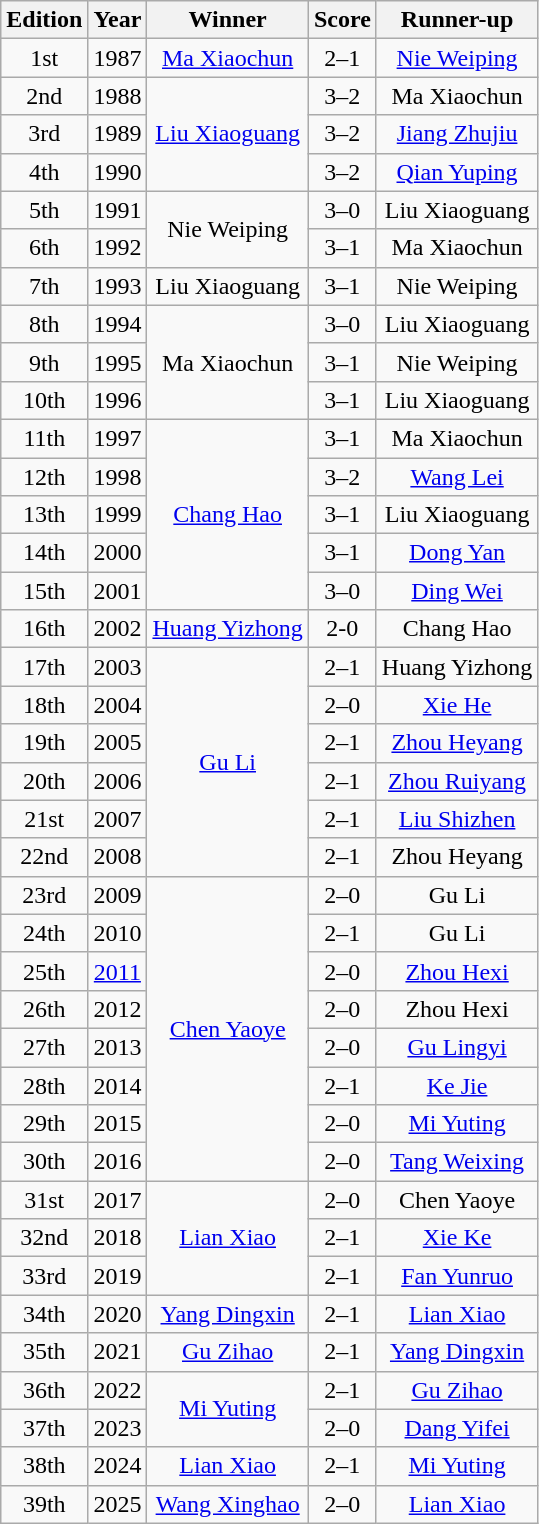<table class="wikitable" style="text-align: center;">
<tr>
<th>Edition</th>
<th>Year</th>
<th>Winner</th>
<th>Score</th>
<th>Runner-up</th>
</tr>
<tr>
<td>1st</td>
<td>1987</td>
<td><a href='#'>Ma Xiaochun</a></td>
<td>2–1</td>
<td><a href='#'>Nie Weiping</a></td>
</tr>
<tr>
<td>2nd</td>
<td>1988</td>
<td rowspan="3"><a href='#'>Liu Xiaoguang</a></td>
<td>3–2</td>
<td>Ma Xiaochun</td>
</tr>
<tr>
<td>3rd</td>
<td>1989</td>
<td>3–2</td>
<td><a href='#'>Jiang Zhujiu</a></td>
</tr>
<tr>
<td>4th</td>
<td>1990</td>
<td>3–2</td>
<td><a href='#'>Qian Yuping</a></td>
</tr>
<tr>
<td>5th</td>
<td>1991</td>
<td rowspan="2">Nie Weiping</td>
<td>3–0</td>
<td>Liu Xiaoguang</td>
</tr>
<tr>
<td>6th</td>
<td>1992</td>
<td>3–1</td>
<td>Ma Xiaochun</td>
</tr>
<tr>
<td>7th</td>
<td>1993</td>
<td>Liu Xiaoguang</td>
<td>3–1</td>
<td>Nie Weiping</td>
</tr>
<tr>
<td>8th</td>
<td>1994</td>
<td rowspan="3">Ma Xiaochun</td>
<td>3–0</td>
<td>Liu Xiaoguang</td>
</tr>
<tr>
<td>9th</td>
<td>1995</td>
<td>3–1</td>
<td>Nie Weiping</td>
</tr>
<tr>
<td>10th</td>
<td>1996</td>
<td>3–1</td>
<td>Liu Xiaoguang</td>
</tr>
<tr>
<td>11th</td>
<td>1997</td>
<td rowspan="5"><a href='#'>Chang Hao</a></td>
<td>3–1</td>
<td>Ma Xiaochun</td>
</tr>
<tr>
<td>12th</td>
<td>1998</td>
<td>3–2</td>
<td><a href='#'>Wang Lei</a></td>
</tr>
<tr>
<td>13th</td>
<td>1999</td>
<td>3–1</td>
<td>Liu Xiaoguang</td>
</tr>
<tr>
<td>14th</td>
<td>2000</td>
<td>3–1</td>
<td><a href='#'>Dong Yan</a></td>
</tr>
<tr>
<td>15th</td>
<td>2001</td>
<td>3–0</td>
<td><a href='#'>Ding Wei</a></td>
</tr>
<tr>
<td>16th</td>
<td>2002</td>
<td><a href='#'>Huang Yizhong</a></td>
<td>2-0</td>
<td>Chang Hao</td>
</tr>
<tr>
<td>17th</td>
<td>2003</td>
<td rowspan="6"><a href='#'>Gu Li</a></td>
<td>2–1</td>
<td>Huang Yizhong</td>
</tr>
<tr>
<td>18th</td>
<td>2004</td>
<td>2–0</td>
<td><a href='#'>Xie He</a></td>
</tr>
<tr>
<td>19th</td>
<td>2005</td>
<td>2–1</td>
<td><a href='#'>Zhou Heyang</a></td>
</tr>
<tr>
<td>20th</td>
<td>2006</td>
<td>2–1</td>
<td><a href='#'>Zhou Ruiyang</a></td>
</tr>
<tr>
<td>21st</td>
<td>2007</td>
<td>2–1</td>
<td><a href='#'>Liu Shizhen</a></td>
</tr>
<tr>
<td>22nd</td>
<td>2008</td>
<td>2–1</td>
<td>Zhou Heyang</td>
</tr>
<tr>
<td>23rd</td>
<td>2009</td>
<td rowspan="8"><a href='#'>Chen Yaoye</a></td>
<td>2–0</td>
<td>Gu Li</td>
</tr>
<tr>
<td>24th</td>
<td>2010</td>
<td>2–1</td>
<td>Gu Li</td>
</tr>
<tr>
<td>25th</td>
<td><a href='#'>2011</a></td>
<td>2–0</td>
<td><a href='#'>Zhou Hexi</a></td>
</tr>
<tr>
<td>26th</td>
<td>2012</td>
<td>2–0</td>
<td>Zhou Hexi</td>
</tr>
<tr>
<td>27th</td>
<td>2013</td>
<td>2–0</td>
<td><a href='#'>Gu Lingyi</a></td>
</tr>
<tr>
<td>28th</td>
<td>2014</td>
<td>2–1</td>
<td><a href='#'>Ke Jie</a></td>
</tr>
<tr>
<td>29th</td>
<td>2015</td>
<td>2–0</td>
<td><a href='#'>Mi Yuting</a></td>
</tr>
<tr>
<td>30th</td>
<td>2016</td>
<td>2–0</td>
<td><a href='#'>Tang Weixing</a></td>
</tr>
<tr>
<td>31st</td>
<td>2017</td>
<td rowspan="3"><a href='#'>Lian Xiao</a></td>
<td>2–0</td>
<td>Chen Yaoye</td>
</tr>
<tr>
<td>32nd</td>
<td>2018</td>
<td>2–1</td>
<td><a href='#'>Xie Ke</a></td>
</tr>
<tr>
<td>33rd</td>
<td>2019</td>
<td>2–1</td>
<td><a href='#'>Fan Yunruo</a></td>
</tr>
<tr>
<td>34th</td>
<td>2020</td>
<td><a href='#'>Yang Dingxin</a></td>
<td>2–1</td>
<td><a href='#'>Lian Xiao</a></td>
</tr>
<tr>
<td>35th</td>
<td>2021</td>
<td><a href='#'>Gu Zihao</a></td>
<td>2–1</td>
<td><a href='#'>Yang Dingxin</a></td>
</tr>
<tr>
<td>36th</td>
<td>2022</td>
<td rowspan="2"><a href='#'>Mi Yuting</a></td>
<td>2–1</td>
<td><a href='#'>Gu Zihao</a></td>
</tr>
<tr>
<td>37th</td>
<td>2023</td>
<td>2–0</td>
<td><a href='#'>Dang Yifei</a></td>
</tr>
<tr>
<td>38th</td>
<td>2024</td>
<td><a href='#'>Lian Xiao</a></td>
<td>2–1</td>
<td><a href='#'>Mi Yuting</a></td>
</tr>
<tr>
<td>39th</td>
<td>2025</td>
<td><a href='#'>Wang Xinghao</a></td>
<td>2–0</td>
<td><a href='#'>Lian Xiao</a></td>
</tr>
</table>
